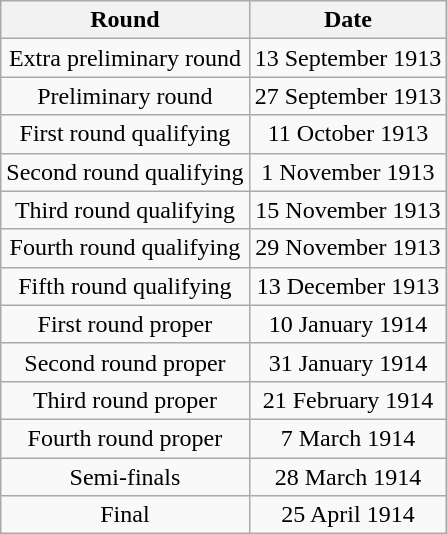<table class="wikitable" style="text-align:center">
<tr>
<th>Round</th>
<th>Date</th>
</tr>
<tr>
<td>Extra preliminary round</td>
<td>13 September 1913</td>
</tr>
<tr>
<td>Preliminary round</td>
<td>27 September 1913</td>
</tr>
<tr>
<td>First round qualifying</td>
<td>11 October 1913</td>
</tr>
<tr>
<td>Second round qualifying</td>
<td>1 November 1913</td>
</tr>
<tr>
<td>Third round qualifying</td>
<td>15 November 1913</td>
</tr>
<tr>
<td>Fourth round qualifying</td>
<td>29 November 1913</td>
</tr>
<tr>
<td>Fifth round qualifying</td>
<td>13 December 1913</td>
</tr>
<tr>
<td>First round proper</td>
<td>10 January 1914</td>
</tr>
<tr>
<td>Second round proper</td>
<td>31 January 1914</td>
</tr>
<tr>
<td>Third round proper</td>
<td>21 February 1914</td>
</tr>
<tr>
<td>Fourth round proper</td>
<td>7 March 1914</td>
</tr>
<tr>
<td>Semi-finals</td>
<td>28 March 1914</td>
</tr>
<tr>
<td>Final</td>
<td>25 April 1914</td>
</tr>
</table>
